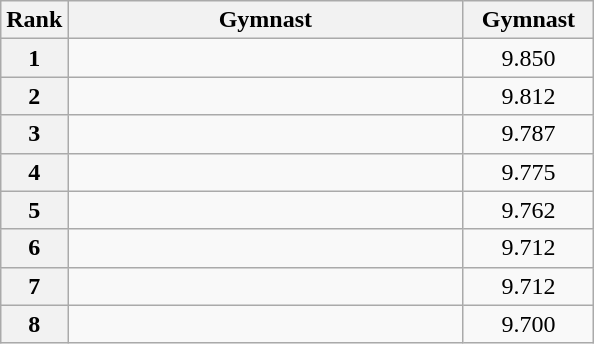<table class="wikitable" style="text-align:center">
<tr>
<th>Rank</th>
<th style="width:16em">Gymnast</th>
<th style="width:5em">Gymnast</th>
</tr>
<tr>
<th>1</th>
<td align="left"></td>
<td>9.850</td>
</tr>
<tr>
<th>2</th>
<td align="left"></td>
<td>9.812</td>
</tr>
<tr>
<th>3</th>
<td align="left"></td>
<td>9.787</td>
</tr>
<tr>
<th>4</th>
<td align="left"></td>
<td>9.775</td>
</tr>
<tr>
<th>5</th>
<td align="left"></td>
<td>9.762</td>
</tr>
<tr>
<th>6</th>
<td align="left"></td>
<td>9.712</td>
</tr>
<tr>
<th>7</th>
<td align="left"></td>
<td>9.712</td>
</tr>
<tr>
<th>8</th>
<td align="left"></td>
<td>9.700</td>
</tr>
</table>
